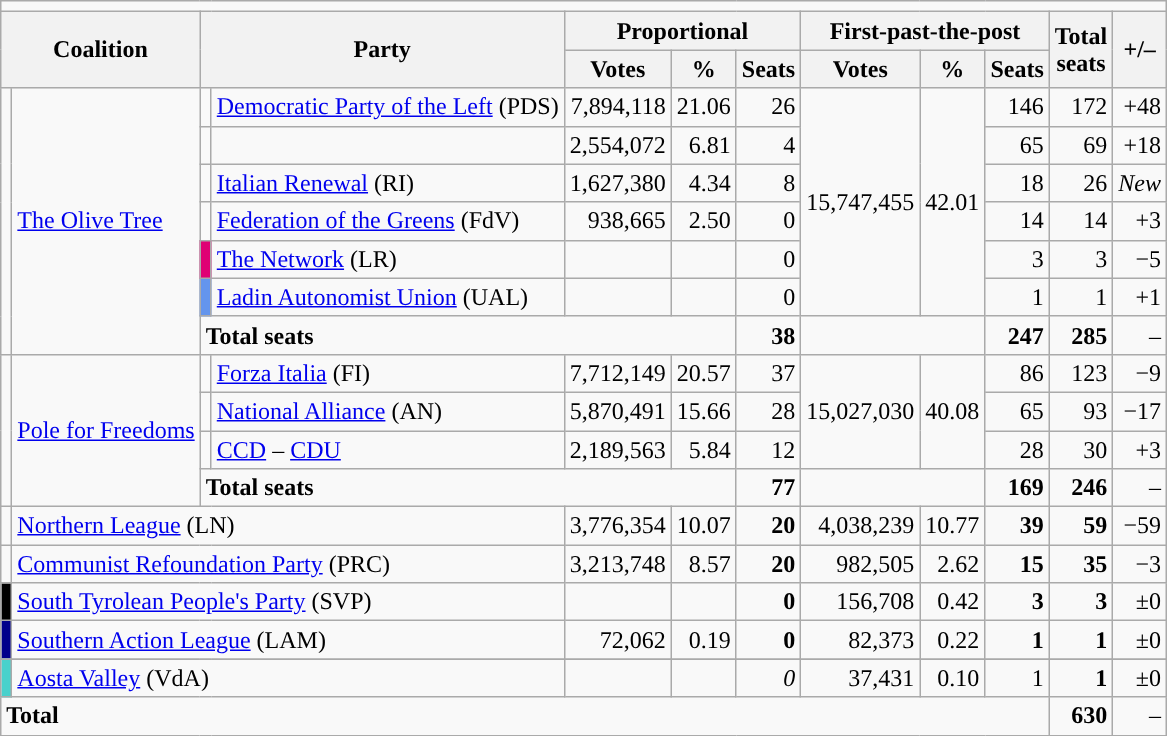<table class="wikitable" style="text-align:right">
<tr>
<td colspan="12"></td>
</tr>
<tr>
<th align=left colspan=2 rowspan=2>Coalition</th>
<th colspan=2 rowspan=2>Party</th>
<th colspan="3" align="center" valign=top>Proportional</th>
<th colspan="3" align="center" valign=top>First-past-the-post</th>
<th align=left rowspan=2><strong>Total<br>seats</strong></th>
<th align=left rowspan=2>+/–</th>
</tr>
<tr>
<th style="background-color:" align="center" valign=bottom>Votes</th>
<th style="background-color:" align="center" valign=bottom>%</th>
<th style="background-color:" align="center" valign=bottom>Seats</th>
<th style="background-color:" align="center" valign=bottom>Votes</th>
<th style="background-color:" align="center" valign=bottom>%</th>
<th style="background-color:" align="center" valign=bottom>Seats</th>
</tr>
<tr>
<td rowspan="7" style="background:"></td>
<td style="text-align:left;" rowspan="7"><a href='#'>The Olive Tree</a></td>
<td></td>
<td align=left><a href='#'>Democratic Party of the Left</a> (PDS)</td>
<td>7,894,118</td>
<td>21.06</td>
<td>26</td>
<td rowspan="6">15,747,455</td>
<td rowspan="6">42.01</td>
<td>146</td>
<td>172</td>
<td><span>+48</span></td>
</tr>
<tr>
<td></td>
<td align=left></td>
<td>2,554,072</td>
<td>6.81</td>
<td>4</td>
<td>65</td>
<td>69</td>
<td><span>+18</span></td>
</tr>
<tr>
<td></td>
<td align=left><a href='#'>Italian Renewal</a> (RI)</td>
<td>1,627,380</td>
<td>4.34</td>
<td>8</td>
<td>18</td>
<td>26</td>
<td><em>New</em></td>
</tr>
<tr>
<td></td>
<td align=left><a href='#'>Federation of the Greens</a> (FdV)</td>
<td>938,665</td>
<td>2.50</td>
<td>0</td>
<td>14</td>
<td>14</td>
<td><span>+3</span></td>
</tr>
<tr>
<td bgcolor="#DF0174"></td>
<td align=left><a href='#'>The Network</a> (LR)</td>
<td></td>
<td></td>
<td>0</td>
<td>3</td>
<td>3</td>
<td><span>−5</span></td>
</tr>
<tr>
<td bgcolor="#6495ED"></td>
<td align=left><a href='#'>Ladin Autonomist Union</a> (UAL)</td>
<td></td>
<td></td>
<td>0</td>
<td>1</td>
<td>1</td>
<td><span>+1</span></td>
</tr>
<tr>
<td colspan=4 align=left><strong>Total seats</strong></td>
<td><strong>38</strong></td>
<td colspan="2"></td>
<td><strong>247</strong></td>
<td><strong>285</strong></td>
<td>–</td>
</tr>
<tr>
<td rowspan="4"></td>
<td style="text-align:left;" rowspan="4"><a href='#'>Pole for Freedoms</a></td>
<td></td>
<td align=left><a href='#'>Forza Italia</a> (FI)</td>
<td>7,712,149</td>
<td>20.57</td>
<td>37</td>
<td rowspan="3">15,027,030</td>
<td rowspan="3">40.08</td>
<td>86</td>
<td>123</td>
<td><span>−9</span></td>
</tr>
<tr>
<td></td>
<td align=left><a href='#'>National Alliance</a> (AN)</td>
<td>5,870,491</td>
<td>15.66</td>
<td>28</td>
<td>65</td>
<td>93</td>
<td><span>−17</span></td>
</tr>
<tr>
<td></td>
<td align="left"><a href='#'>CCD</a> – <a href='#'>CDU</a></td>
<td>2,189,563</td>
<td>5.84</td>
<td>12</td>
<td>28</td>
<td>30</td>
<td><span>+3</span></td>
</tr>
<tr>
<td colspan=4 align=left><strong>Total seats</strong></td>
<td><strong>77</strong></td>
<td colspan="2"></td>
<td><strong>169</strong></td>
<td><strong>246</strong></td>
<td>–</td>
</tr>
<tr>
<td style="background:"></td>
<td colspan=3" align=left><a href='#'>Northern League</a> (LN)</td>
<td>3,776,354</td>
<td>10.07</td>
<td><strong>20</strong></td>
<td>4,038,239</td>
<td>10.77</td>
<td><strong>39</strong></td>
<td><strong>59</strong></td>
<td><span>−59</span></td>
</tr>
<tr>
<td style="background:"></td>
<td colspan="3" align=left><a href='#'>Communist Refoundation Party</a> (PRC)</td>
<td>3,213,748</td>
<td>8.57</td>
<td><strong>20</strong></td>
<td>982,505</td>
<td>2.62</td>
<td><strong>15</strong></td>
<td><strong>35</strong></td>
<td><span>−3</span></td>
</tr>
<tr>
<td bgcolor="black"></td>
<td colspan="3" align=left><a href='#'>South Tyrolean People's Party</a> (SVP)</td>
<td></td>
<td></td>
<td><strong>0</strong></td>
<td>156,708</td>
<td>0.42</td>
<td><strong>3</strong></td>
<td><strong>3</strong></td>
<td>±0</td>
</tr>
<tr>
<td style="background:darkblue;"></td>
<td colspan="3" align=left><a href='#'>Southern Action League</a> (LAM)</td>
<td>72,062</td>
<td>0.19</td>
<td><strong>0</strong></td>
<td>82,373</td>
<td>0.22</td>
<td><strong>1</strong></td>
<td><strong>1</strong></td>
<td>±0</td>
</tr>
<tr>
</tr>
<tr>
<td bgcolor="#48D1CC"></td>
<td colspan="3" align=left><a href='#'>Aosta Valley</a> (VdA)</td>
<td></td>
<td></td>
<td><em>0</em></td>
<td>37,431</td>
<td>0.10</td>
<td>1</td>
<td><strong>1</strong></td>
<td>±0</td>
</tr>
<tr>
<td colspan=10 align=left><strong>Total</strong></td>
<td><strong>630</strong></td>
<td>–</td>
</tr>
</table>
